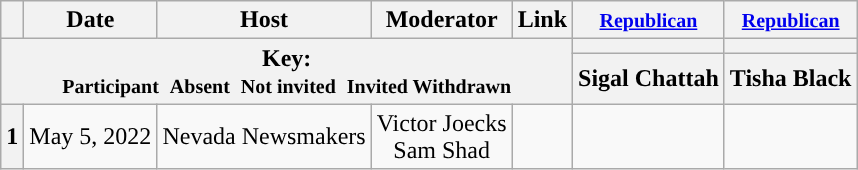<table class="wikitable" style="text-align:center;">
<tr>
<th scope="col"></th>
<th scope="col">Date</th>
<th scope="col">Host</th>
<th scope="col">Moderator</th>
<th scope="col">Link</th>
<th scope="col"><small><a href='#'>Republican</a></small></th>
<th scope="col"><small><a href='#'>Republican</a></small></th>
</tr>
<tr>
<th colspan="5" rowspan="2">Key:<br> <small>Participant </small>  <small>Absent </small>  <small>Not invited </small>  <small>Invited  Withdrawn</small></th>
<th scope="col" style="background:"></th>
<th scope="col" style="background:"></th>
</tr>
<tr>
<th scope="col">Sigal Chattah</th>
<th scope="col">Tisha Black</th>
</tr>
<tr>
<th>1</th>
<td style="white-space:nowrap;">May 5, 2022</td>
<td style="white-space:nowrap;">Nevada Newsmakers</td>
<td style="white-space:nowrap;">Victor Joecks<br>Sam Shad</td>
<td style="white-space:nowrap;"></td>
<td></td>
<td></td>
</tr>
</table>
